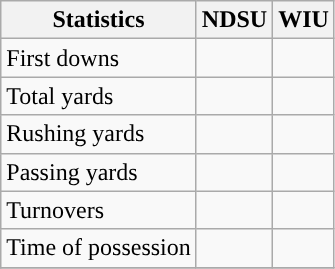<table class="wikitable" style="float: left;">
<tr>
<th>Statistics</th>
<th>NDSU</th>
<th>WIU</th>
</tr>
<tr>
<td>First downs</td>
<td></td>
<td></td>
</tr>
<tr>
<td>Total yards</td>
<td></td>
<td></td>
</tr>
<tr>
<td>Rushing yards</td>
<td></td>
<td></td>
</tr>
<tr>
<td>Passing yards</td>
<td></td>
<td></td>
</tr>
<tr>
<td>Turnovers</td>
<td></td>
<td></td>
</tr>
<tr>
<td>Time of possession</td>
<td></td>
<td></td>
</tr>
<tr>
</tr>
</table>
